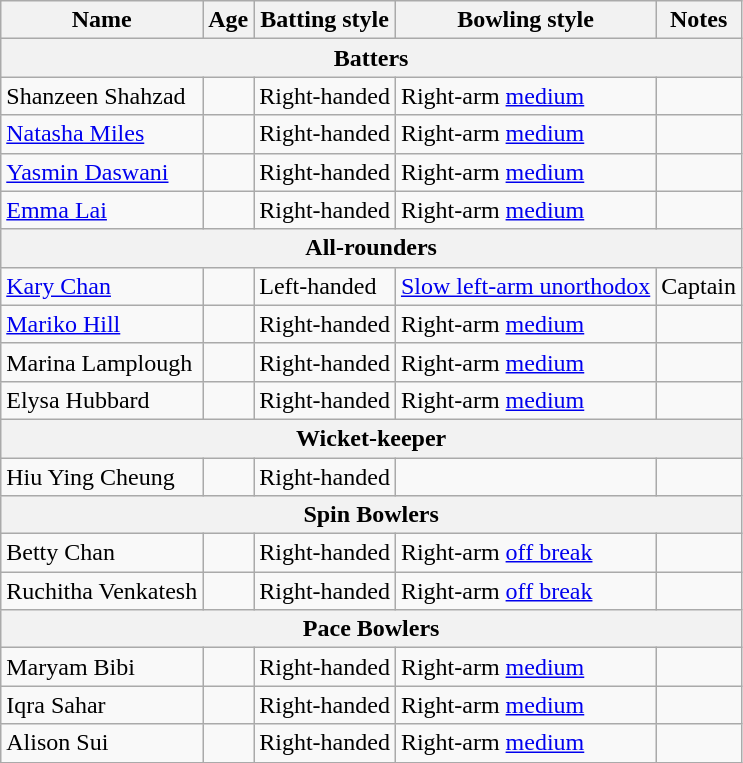<table class="wikitable">
<tr>
<th>Name</th>
<th>Age</th>
<th>Batting style</th>
<th>Bowling style</th>
<th>Notes</th>
</tr>
<tr>
<th colspan="5">Batters</th>
</tr>
<tr>
<td>Shanzeen Shahzad</td>
<td></td>
<td>Right-handed</td>
<td>Right-arm <a href='#'>medium</a></td>
<td></td>
</tr>
<tr>
<td><a href='#'>Natasha Miles</a></td>
<td></td>
<td>Right-handed</td>
<td>Right-arm <a href='#'>medium</a></td>
<td></td>
</tr>
<tr>
<td><a href='#'>Yasmin Daswani</a></td>
<td></td>
<td>Right-handed</td>
<td>Right-arm <a href='#'>medium</a></td>
<td></td>
</tr>
<tr>
<td><a href='#'>Emma Lai</a></td>
<td></td>
<td>Right-handed</td>
<td>Right-arm <a href='#'>medium</a></td>
<td></td>
</tr>
<tr>
<th colspan="5">All-rounders</th>
</tr>
<tr>
<td><a href='#'>Kary Chan</a></td>
<td></td>
<td>Left-handed</td>
<td><a href='#'>Slow left-arm unorthodox</a></td>
<td>Captain</td>
</tr>
<tr>
<td><a href='#'>Mariko Hill</a></td>
<td></td>
<td>Right-handed</td>
<td>Right-arm <a href='#'>medium</a></td>
<td></td>
</tr>
<tr>
<td>Marina Lamplough</td>
<td></td>
<td>Right-handed</td>
<td>Right-arm <a href='#'>medium</a></td>
<td></td>
</tr>
<tr>
<td>Elysa Hubbard</td>
<td></td>
<td>Right-handed</td>
<td>Right-arm <a href='#'>medium</a></td>
<td></td>
</tr>
<tr>
<th colspan="5">Wicket-keeper</th>
</tr>
<tr>
<td>Hiu Ying Cheung</td>
<td></td>
<td>Right-handed</td>
<td></td>
<td></td>
</tr>
<tr>
<th colspan="5">Spin Bowlers</th>
</tr>
<tr>
<td>Betty Chan</td>
<td></td>
<td>Right-handed</td>
<td>Right-arm <a href='#'>off break</a></td>
<td></td>
</tr>
<tr>
<td>Ruchitha Venkatesh</td>
<td></td>
<td>Right-handed</td>
<td>Right-arm <a href='#'>off break</a></td>
<td></td>
</tr>
<tr>
<th colspan="5">Pace Bowlers</th>
</tr>
<tr>
<td>Maryam Bibi</td>
<td></td>
<td>Right-handed</td>
<td>Right-arm <a href='#'>medium</a></td>
<td></td>
</tr>
<tr>
<td>Iqra Sahar</td>
<td></td>
<td>Right-handed</td>
<td>Right-arm <a href='#'>medium</a></td>
<td></td>
</tr>
<tr>
<td>Alison Sui</td>
<td></td>
<td>Right-handed</td>
<td>Right-arm <a href='#'>medium</a></td>
<td></td>
</tr>
</table>
